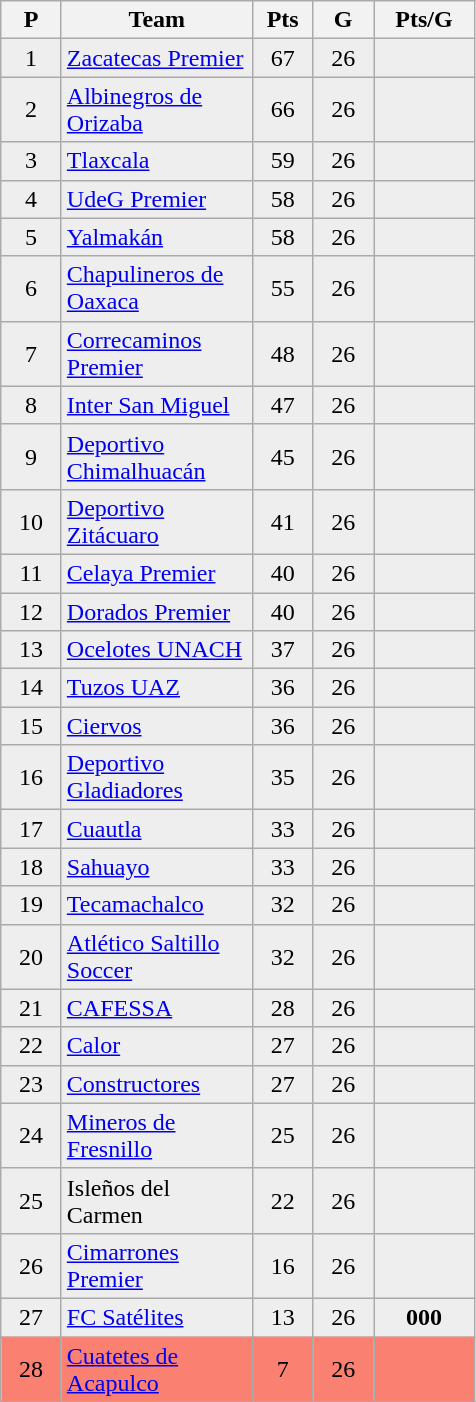<table class="wikitable" style="text-align: center;">
<tr>
<th width=33>P</th>
<th width=120>Team</th>
<th width=33>Pts</th>
<th width=33>G</th>
<th width=60>Pts/G</th>
</tr>
<tr bgcolor=#EEEEEE>
<td>1</td>
<td align=left><a href='#'>Zacatecas Premier</a></td>
<td>67</td>
<td>26</td>
<td><strong></strong></td>
</tr>
<tr bgcolor=#EEEEEE>
<td>2</td>
<td align=left><a href='#'>Albinegros de Orizaba</a></td>
<td>66</td>
<td>26</td>
<td><strong></strong></td>
</tr>
<tr bgcolor=#EEEEEE>
<td>3</td>
<td align=left><a href='#'>Tlaxcala</a></td>
<td>59</td>
<td>26</td>
<td><strong></strong></td>
</tr>
<tr bgcolor=#EEEEEE>
<td>4</td>
<td align=left><a href='#'>UdeG Premier</a></td>
<td>58</td>
<td>26</td>
<td><strong></strong></td>
</tr>
<tr bgcolor=#EEEEEE>
<td>5</td>
<td align=left><a href='#'>Yalmakán</a></td>
<td>58</td>
<td>26</td>
<td><strong></strong></td>
</tr>
<tr bgcolor=#EEEEEE>
<td>6</td>
<td align=left><a href='#'>Chapulineros de Oaxaca</a></td>
<td>55</td>
<td>26</td>
<td><strong></strong></td>
</tr>
<tr bgcolor=#EEEEEE>
<td>7</td>
<td align=left><a href='#'>Correcaminos Premier</a></td>
<td>48</td>
<td>26</td>
<td><strong></strong></td>
</tr>
<tr bgcolor=#EEEEEE>
<td>8</td>
<td align=left><a href='#'>Inter San Miguel</a></td>
<td>47</td>
<td>26</td>
<td><strong></strong></td>
</tr>
<tr bgcolor=#EEEEEE>
<td>9</td>
<td align=left><a href='#'>Deportivo Chimalhuacán</a></td>
<td>45</td>
<td>26</td>
<td><strong></strong></td>
</tr>
<tr bgcolor=#EEEEEE>
<td>10</td>
<td align=left><a href='#'>Deportivo Zitácuaro</a></td>
<td>41</td>
<td>26</td>
<td><strong></strong></td>
</tr>
<tr bgcolor=#EEEEEE>
<td>11</td>
<td align=left><a href='#'>Celaya Premier</a></td>
<td>40</td>
<td>26</td>
<td><strong></strong></td>
</tr>
<tr bgcolor=#EEEEEE>
<td>12</td>
<td align=left><a href='#'>Dorados Premier</a></td>
<td>40</td>
<td>26</td>
<td><strong></strong></td>
</tr>
<tr bgcolor=#EEEEEE>
<td>13</td>
<td align=left><a href='#'>Ocelotes UNACH</a></td>
<td>37</td>
<td>26</td>
<td><strong></strong></td>
</tr>
<tr bgcolor=#EEEEEE>
<td>14</td>
<td align=left><a href='#'>Tuzos UAZ</a></td>
<td>36</td>
<td>26</td>
<td><strong></strong></td>
</tr>
<tr bgcolor=#EEEEEE>
<td>15</td>
<td align=left><a href='#'>Ciervos</a></td>
<td>36</td>
<td>26</td>
<td><strong></strong></td>
</tr>
<tr bgcolor=#EEEEEE>
<td>16</td>
<td align=left><a href='#'>Deportivo Gladiadores</a></td>
<td>35</td>
<td>26</td>
<td><strong></strong></td>
</tr>
<tr bgcolor=#EEEEEE>
<td>17</td>
<td align=left><a href='#'>Cuautla</a></td>
<td>33</td>
<td>26</td>
<td><strong></strong></td>
</tr>
<tr bgcolor=#EEEEEE>
<td>18</td>
<td align=left><a href='#'>Sahuayo</a></td>
<td>33</td>
<td>26</td>
<td><strong></strong></td>
</tr>
<tr bgcolor=#EEEEEE>
<td>19</td>
<td align=left><a href='#'>Tecamachalco</a></td>
<td>32</td>
<td>26</td>
<td><strong></strong></td>
</tr>
<tr bgcolor=#EEEEEE>
<td>20</td>
<td align=left><a href='#'>Atlético Saltillo Soccer</a></td>
<td>32</td>
<td>26</td>
<td><strong></strong></td>
</tr>
<tr bgcolor=#EEEEEE>
<td>21</td>
<td align=left><a href='#'>CAFESSA</a></td>
<td>28</td>
<td>26</td>
<td><strong></strong></td>
</tr>
<tr bgcolor=#EEEEEE>
<td>22</td>
<td align=left><a href='#'>Calor</a></td>
<td>27</td>
<td>26</td>
<td><strong></strong></td>
</tr>
<tr bgcolor=#EEEEEE>
<td>23</td>
<td align=left><a href='#'>Constructores</a></td>
<td>27</td>
<td>26</td>
<td><strong></strong></td>
</tr>
<tr bgcolor=#EEEEEE>
<td>24</td>
<td align=left><a href='#'>Mineros de Fresnillo</a></td>
<td>25</td>
<td>26</td>
<td><strong></strong></td>
</tr>
<tr bgcolor=#EEEEEE>
<td>25</td>
<td align=left>Isleños del Carmen</td>
<td>22</td>
<td>26</td>
<td><strong></strong></td>
</tr>
<tr bgcolor=#EEEEEE>
<td>26</td>
<td align=left><a href='#'>Cimarrones Premier</a></td>
<td>16</td>
<td>26</td>
<td><strong></strong></td>
</tr>
<tr bgcolor=#EEEEEE>
<td>27</td>
<td align=left><a href='#'>FC Satélites</a></td>
<td>13</td>
<td>26</td>
<td><strong>000</strong></td>
</tr>
<tr bgcolor=#FA8072>
<td>28</td>
<td align=left><a href='#'>Cuatetes de Acapulco</a></td>
<td>7</td>
<td>26</td>
<td><strong></strong></td>
</tr>
</table>
